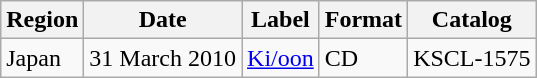<table class="wikitable">
<tr>
<th>Region</th>
<th>Date</th>
<th>Label</th>
<th>Format</th>
<th>Catalog</th>
</tr>
<tr>
<td rowspan="1">Japan</td>
<td rowspan="1">31 March 2010</td>
<td rowspan="1"><a href='#'>Ki/oon</a></td>
<td>CD</td>
<td>KSCL-1575</td>
</tr>
</table>
